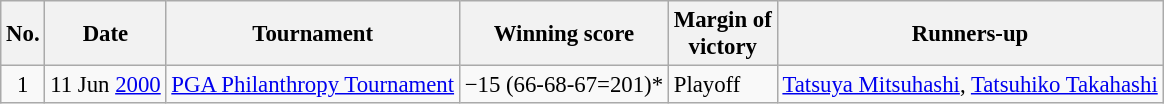<table class="wikitable" style="font-size:95%;">
<tr>
<th>No.</th>
<th>Date</th>
<th>Tournament</th>
<th>Winning score</th>
<th>Margin of<br>victory</th>
<th>Runners-up</th>
</tr>
<tr>
<td align=center>1</td>
<td align=right>11 Jun <a href='#'>2000</a></td>
<td><a href='#'>PGA Philanthropy Tournament</a></td>
<td>−15 (66-68-67=201)*</td>
<td>Playoff</td>
<td> <a href='#'>Tatsuya Mitsuhashi</a>,  <a href='#'>Tatsuhiko Takahashi</a></td>
</tr>
</table>
